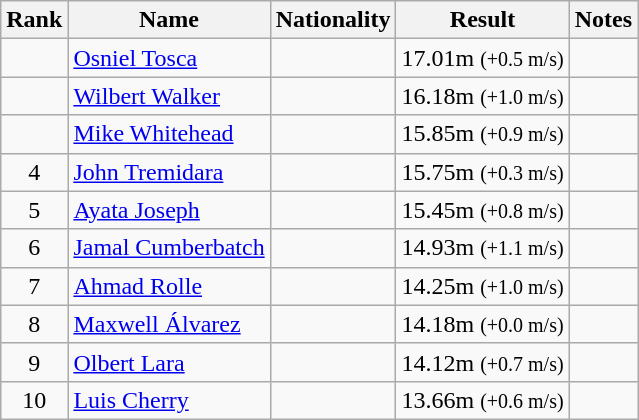<table class="wikitable sortable" style="text-align:center">
<tr>
<th>Rank</th>
<th>Name</th>
<th>Nationality</th>
<th>Result</th>
<th>Notes</th>
</tr>
<tr>
<td align=center></td>
<td align=left><a href='#'>Osniel Tosca</a></td>
<td align=left></td>
<td>17.01m <small>(+0.5 m/s)</small></td>
<td></td>
</tr>
<tr>
<td align=center></td>
<td align=left><a href='#'>Wilbert Walker</a></td>
<td align=left></td>
<td>16.18m <small>(+1.0 m/s)</small></td>
<td></td>
</tr>
<tr>
<td align=center></td>
<td align=left><a href='#'>Mike Whitehead</a></td>
<td align=left></td>
<td>15.85m <small>(+0.9 m/s)</small></td>
<td></td>
</tr>
<tr>
<td align=center>4</td>
<td align=left><a href='#'>John Tremidara</a></td>
<td align=left></td>
<td>15.75m <small>(+0.3 m/s)</small></td>
<td></td>
</tr>
<tr>
<td align=center>5</td>
<td align=left><a href='#'>Ayata Joseph</a></td>
<td align=left></td>
<td>15.45m <small>(+0.8 m/s)</small></td>
<td></td>
</tr>
<tr>
<td align=center>6</td>
<td align=left><a href='#'>Jamal Cumberbatch</a></td>
<td align=left></td>
<td>14.93m <small>(+1.1 m/s)</small></td>
<td></td>
</tr>
<tr>
<td align=center>7</td>
<td align=left><a href='#'>Ahmad Rolle</a></td>
<td align=left></td>
<td>14.25m <small>(+1.0 m/s)</small></td>
<td></td>
</tr>
<tr>
<td align=center>8</td>
<td align=left><a href='#'>Maxwell Álvarez</a></td>
<td align=left></td>
<td>14.18m <small>(+0.0 m/s)</small></td>
<td></td>
</tr>
<tr>
<td align=center>9</td>
<td align=left><a href='#'>Olbert Lara</a></td>
<td align=left></td>
<td>14.12m <small>(+0.7 m/s)</small></td>
<td></td>
</tr>
<tr>
<td align=center>10</td>
<td align=left><a href='#'>Luis Cherry</a></td>
<td align=left></td>
<td>13.66m <small>(+0.6 m/s)</small></td>
<td></td>
</tr>
</table>
